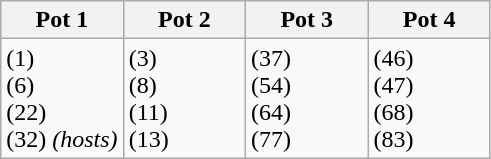<table class="wikitable">
<tr>
<th width=25%>Pot 1</th>
<th width=25%>Pot 2</th>
<th width=25%>Pot 3</th>
<th width=25%>Pot 4</th>
</tr>
<tr>
<td> (1)<br> (6)<br> (22)<br> (32) <em>(hosts)</em></td>
<td> (3)<br> (8)<br> (11)<br> (13)</td>
<td> (37)<br> (54)<br> (64)<br> (77)</td>
<td> (46)<br> (47)<br> (68)<br> (83)</td>
</tr>
</table>
